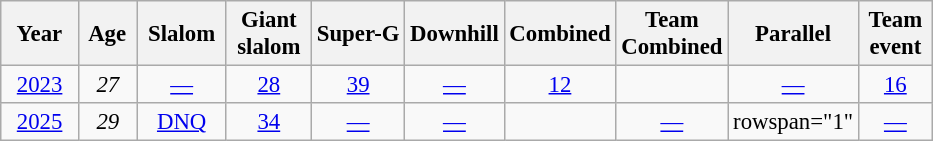<table class="wikitable" style="text-align:center; font-size:95%;">
<tr>
<th>  Year  </th>
<th> Age </th>
<th> Slalom </th>
<th> Giant <br> slalom </th>
<th>Super-G</th>
<th>Downhill</th>
<th>Combined</th>
<th>Team<br>Combined</th>
<th>Parallel</th>
<th>Team<br> event </th>
</tr>
<tr>
<td><a href='#'>2023</a></td>
<td><em>27</em></td>
<td><a href='#'>—</a></td>
<td><a href='#'>28</a></td>
<td><a href='#'>39</a></td>
<td><a href='#'>—</a></td>
<td><a href='#'>12</a></td>
<td></td>
<td><a href='#'>—</a></td>
<td><a href='#'>16</a></td>
</tr>
<tr>
<td><a href='#'>2025</a></td>
<td><em>29</em></td>
<td><a href='#'>DNQ</a></td>
<td><a href='#'>34</a></td>
<td><a href='#'>—</a></td>
<td><a href='#'>—</a></td>
<td></td>
<td><a href='#'>—</a></td>
<td>rowspan="1" </td>
<td><a href='#'>—</a></td>
</tr>
</table>
